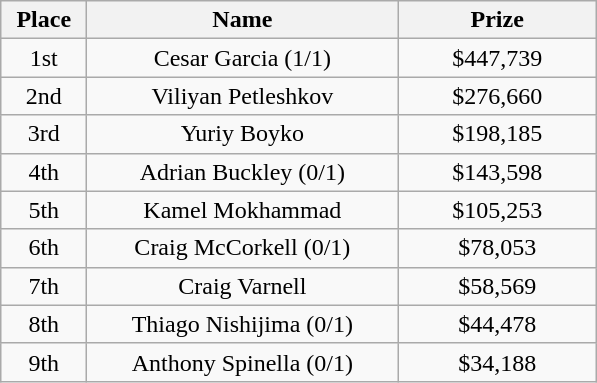<table class="wikitable">
<tr>
<th width="50">Place</th>
<th width="200">Name</th>
<th width="125">Prize</th>
</tr>
<tr>
<td align = "center">1st</td>
<td align = "center">Cesar Garcia (1/1)</td>
<td align = "center">$447,739</td>
</tr>
<tr>
<td align = "center">2nd</td>
<td align = "center">Viliyan Petleshkov</td>
<td align = "center">$276,660</td>
</tr>
<tr>
<td align = "center">3rd</td>
<td align = "center">Yuriy Boyko</td>
<td align = "center">$198,185</td>
</tr>
<tr>
<td align = "center">4th</td>
<td align = "center">Adrian Buckley (0/1)</td>
<td align = "center">$143,598</td>
</tr>
<tr>
<td align = "center">5th</td>
<td align = "center">Kamel Mokhammad</td>
<td align = "center">$105,253</td>
</tr>
<tr>
<td align = "center">6th</td>
<td align = "center">Craig McCorkell (0/1)</td>
<td align = "center">$78,053</td>
</tr>
<tr>
<td align = "center">7th</td>
<td align = "center">Craig Varnell</td>
<td align = "center">$58,569</td>
</tr>
<tr>
<td align = "center">8th</td>
<td align = "center">Thiago Nishijima (0/1)</td>
<td align = "center">$44,478</td>
</tr>
<tr>
<td align = "center">9th</td>
<td align = "center">Anthony Spinella (0/1)</td>
<td align = "center">$34,188</td>
</tr>
</table>
